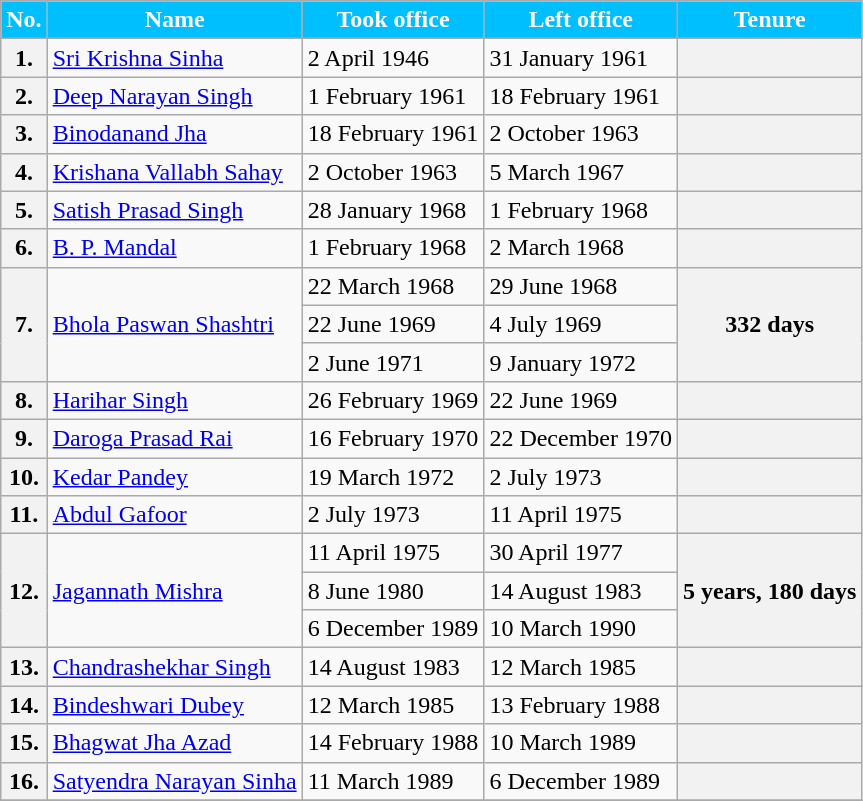<table class="wikitable">
<tr>
<th style="background-color:#00BFFF; color:white">No.</th>
<th style="background-color:#00BFFF; color:white">Name</th>
<th style="background-color:#00BFFF; color:white">Took office</th>
<th style="background-color:#00BFFF; color:white">Left office</th>
<th ! style="background-color:#00BFFF; color:white">Tenure</th>
</tr>
<tr>
<th>1.</th>
<td><a href='#'>Sri Krishna Sinha</a></td>
<td>2 April 1946</td>
<td>31 January 1961</td>
<th></th>
</tr>
<tr>
<th>2.</th>
<td><a href='#'>Deep Narayan Singh</a></td>
<td>1 February 1961</td>
<td>18 February 1961</td>
<th></th>
</tr>
<tr>
<th>3.</th>
<td><a href='#'>Binodanand Jha</a></td>
<td>18 February 1961</td>
<td>2 October 1963</td>
<th></th>
</tr>
<tr>
<th>4.</th>
<td><a href='#'>Krishana Vallabh Sahay</a></td>
<td>2 October 1963</td>
<td>5 March 1967</td>
<th></th>
</tr>
<tr>
<th>5.</th>
<td><a href='#'>Satish Prasad Singh</a></td>
<td>28 January 1968</td>
<td>1 February 1968</td>
<th></th>
</tr>
<tr>
<th>6.</th>
<td><a href='#'>B. P. Mandal</a></td>
<td>1 February 1968</td>
<td>2 March 1968</td>
<th></th>
</tr>
<tr>
<th rowspan=3>7.</th>
<td rowspan=3><a href='#'>Bhola Paswan Shashtri</a></td>
<td>22 March 1968</td>
<td>29 June 1968</td>
<th rowspan=3>332 days</th>
</tr>
<tr>
<td>22 June 1969</td>
<td>4 July 1969</td>
</tr>
<tr>
<td>2 June 1971</td>
<td>9 January 1972</td>
</tr>
<tr>
<th>8.</th>
<td><a href='#'>Harihar Singh</a></td>
<td>26 February 1969</td>
<td>22 June 1969</td>
<th></th>
</tr>
<tr>
<th>9.</th>
<td><a href='#'>Daroga Prasad Rai</a></td>
<td>16 February 1970</td>
<td>22 December 1970</td>
<th></th>
</tr>
<tr>
<th>10.</th>
<td><a href='#'>Kedar Pandey</a></td>
<td>19 March 1972</td>
<td>2 July 1973</td>
<th></th>
</tr>
<tr>
<th>11.</th>
<td><a href='#'>Abdul Gafoor</a></td>
<td>2 July 1973</td>
<td>11 April 1975</td>
<th></th>
</tr>
<tr>
<th rowspan=3>12.</th>
<td rowspan=3><a href='#'>Jagannath Mishra</a></td>
<td>11 April 1975</td>
<td>30 April 1977</td>
<th rowspan=3>5 years, 180 days</th>
</tr>
<tr>
<td>8 June 1980</td>
<td>14 August 1983</td>
</tr>
<tr>
<td>6 December 1989</td>
<td>10 March 1990</td>
</tr>
<tr>
<th>13.</th>
<td><a href='#'>Chandrashekhar Singh</a></td>
<td>14 August 1983</td>
<td>12 March 1985</td>
<th></th>
</tr>
<tr>
<th>14.</th>
<td><a href='#'>Bindeshwari Dubey</a></td>
<td>12 March 1985</td>
<td>13 February 1988</td>
<th></th>
</tr>
<tr>
<th>15.</th>
<td><a href='#'>Bhagwat Jha Azad</a></td>
<td>14 February 1988</td>
<td>10 March 1989</td>
<th></th>
</tr>
<tr>
<th>16.</th>
<td><a href='#'>Satyendra Narayan Sinha</a></td>
<td>11 March 1989</td>
<td>6 December 1989</td>
<th></th>
</tr>
<tr>
</tr>
</table>
